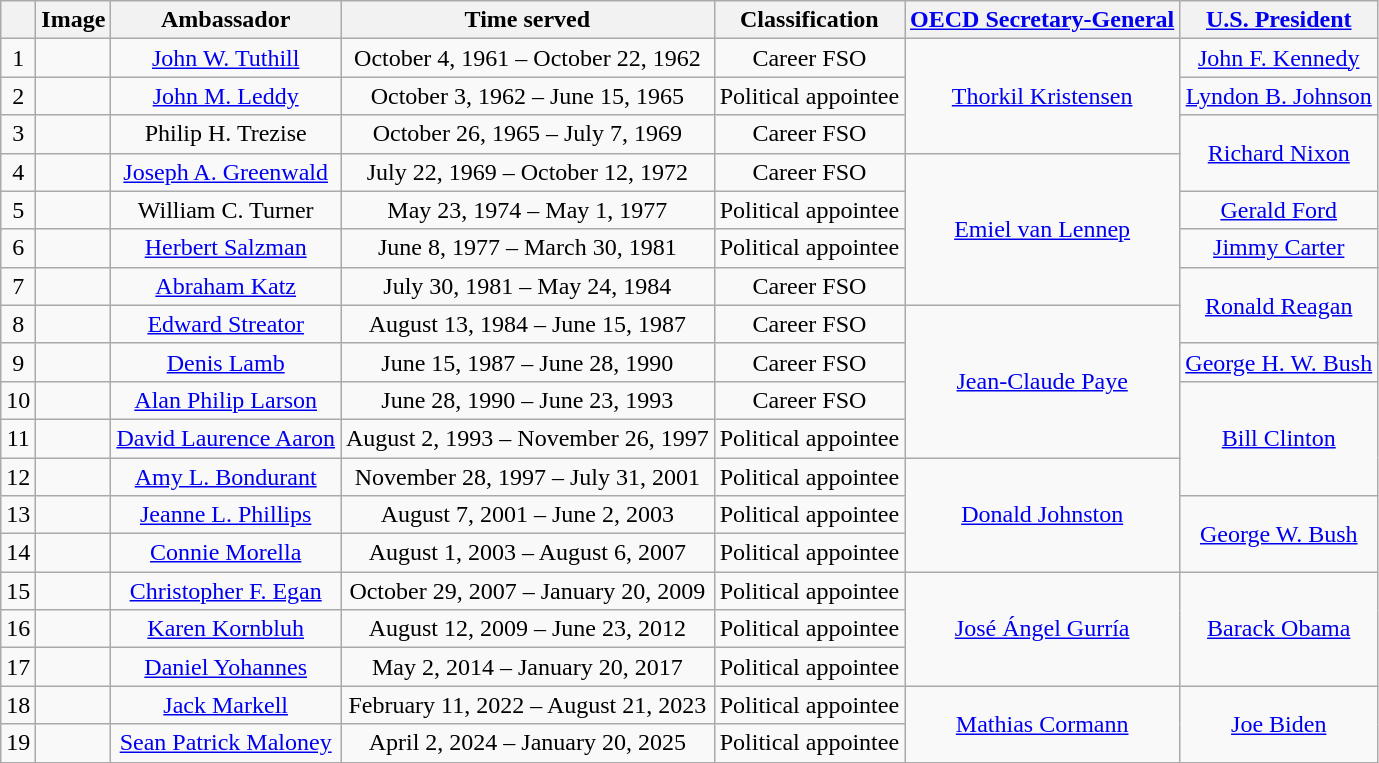<table class="wikitable" style="clear:right; text-align:center">
<tr>
<th></th>
<th>Image</th>
<th>Ambassador</th>
<th>Time served</th>
<th>Classification</th>
<th><a href='#'>OECD Secretary-General</a></th>
<th><a href='#'>U.S. President</a></th>
</tr>
<tr>
<td>1</td>
<td></td>
<td><a href='#'>John W. Tuthill</a></td>
<td>October 4, 1961 – October 22, 1962</td>
<td>Career FSO</td>
<td rowspan="6"><a href='#'>Thorkil Kristensen</a></td>
<td rowspan="2"><a href='#'>John F. Kennedy</a></td>
</tr>
<tr>
<td rowspan="2">2</td>
<td rowspan="2"></td>
<td rowspan="2"><a href='#'>John M. Leddy</a></td>
<td rowspan="2">October 3, 1962 – June 15, 1965</td>
<td rowspan="2">Political appointee</td>
</tr>
<tr>
<td rowspan="2"><a href='#'>Lyndon B. Johnson</a></td>
</tr>
<tr>
<td rowspan="2">3</td>
<td rowspan="2"></td>
<td rowspan="2">Philip H. Trezise</td>
<td rowspan="2">October 26, 1965 – July 7, 1969</td>
<td rowspan="2">Career FSO</td>
</tr>
<tr>
<td rowspan="4"><a href='#'>Richard Nixon</a></td>
</tr>
<tr>
<td rowspan="2">4</td>
<td rowspan="2"></td>
<td rowspan="2"><a href='#'>Joseph A. Greenwald</a></td>
<td rowspan="2">July 22, 1969 – October 12, 1972</td>
<td rowspan="2">Career FSO</td>
</tr>
<tr>
<td rowspan="8"><a href='#'>Emiel van Lennep</a></td>
</tr>
<tr>
<td rowspan="3">5</td>
<td rowspan="3"></td>
<td rowspan="3">William C. Turner</td>
<td rowspan="3">May 23, 1974 – May 1, 1977</td>
<td rowspan="3">Political appointee</td>
</tr>
<tr>
<td><a href='#'>Gerald Ford</a></td>
</tr>
<tr>
<td rowspan="2"><a href='#'>Jimmy Carter</a></td>
</tr>
<tr>
<td rowspan="2">6</td>
<td rowspan="2"></td>
<td rowspan="2"><a href='#'>Herbert Salzman</a></td>
<td rowspan="2">June 8, 1977 – March 30, 1981</td>
<td rowspan="2">Political appointee</td>
</tr>
<tr>
<td rowspan="5"><a href='#'>Ronald Reagan</a></td>
</tr>
<tr>
<td>7</td>
<td></td>
<td><a href='#'>Abraham Katz</a></td>
<td>July 30, 1981 – May 24, 1984</td>
<td>Career FSO</td>
</tr>
<tr>
<td rowspan="2">8</td>
<td rowspan="2"></td>
<td rowspan="2"><a href='#'>Edward Streator</a></td>
<td rowspan="2">August 13, 1984 – June 15, 1987</td>
<td rowspan="2">Career FSO</td>
</tr>
<tr>
<td rowspan="6"><a href='#'>Jean-Claude Paye</a></td>
</tr>
<tr>
<td rowspan="2">9</td>
<td rowspan="2"></td>
<td rowspan="2"><a href='#'>Denis Lamb</a></td>
<td rowspan="2">June 15, 1987 – June 28, 1990</td>
<td rowspan="2">Career FSO</td>
</tr>
<tr>
<td rowspan="2"><a href='#'>George H. W. Bush</a></td>
</tr>
<tr>
<td rowspan="2">10</td>
<td rowspan="2"></td>
<td rowspan="2"><a href='#'>Alan Philip Larson</a></td>
<td rowspan="2">June 28, 1990 – June 23, 1993</td>
<td rowspan="2">Career FSO</td>
</tr>
<tr>
<td rowspan="3"><a href='#'>Bill Clinton</a></td>
</tr>
<tr>
<td>11</td>
<td></td>
<td><a href='#'>David Laurence Aaron</a></td>
<td>August 2, 1993 – November 26, 1997</td>
<td>Political appointee</td>
</tr>
<tr>
<td>12</td>
<td></td>
<td><a href='#'>Amy L. Bondurant</a></td>
<td>November 28, 1997 – July 31, 2001</td>
<td>Political appointee</td>
<td rowspan="3"><a href='#'>Donald Johnston</a></td>
</tr>
<tr>
<td>13</td>
<td></td>
<td><a href='#'>Jeanne L. Phillips</a></td>
<td>August 7, 2001 – June 2, 2003</td>
<td>Political appointee</td>
<td rowspan="3"><a href='#'>George W. Bush</a></td>
</tr>
<tr>
<td>14</td>
<td></td>
<td><a href='#'>Connie Morella</a></td>
<td>August 1, 2003 – August 6, 2007</td>
<td>Political appointee</td>
</tr>
<tr>
<td rowspan="2">15</td>
<td rowspan="2"></td>
<td rowspan="2"><a href='#'>Christopher F. Egan</a></td>
<td rowspan="2">October 29, 2007 –  January 20, 2009</td>
<td rowspan="2">Political appointee</td>
<td rowspan="4"><a href='#'>José Ángel Gurría</a></td>
</tr>
<tr>
<td rowspan="3"><a href='#'>Barack Obama</a></td>
</tr>
<tr>
<td>16</td>
<td></td>
<td><a href='#'>Karen Kornbluh</a></td>
<td>August 12, 2009 – June 23, 2012</td>
<td>Political appointee</td>
</tr>
<tr>
<td>17</td>
<td></td>
<td><a href='#'>Daniel Yohannes</a></td>
<td>May 2, 2014 – January 20, 2017</td>
<td>Political appointee</td>
</tr>
<tr>
<td>18</td>
<td></td>
<td><a href='#'>Jack Markell</a></td>
<td>February 11, 2022 – August 21, 2023</td>
<td>Political appointee</td>
<td rowspan=2><a href='#'>Mathias Cormann</a></td>
<td rowspan=2><a href='#'>Joe Biden</a></td>
</tr>
<tr>
<td>19</td>
<td></td>
<td><a href='#'>Sean Patrick Maloney</a></td>
<td>April 2, 2024 – January 20, 2025</td>
<td>Political appointee</td>
</tr>
</table>
